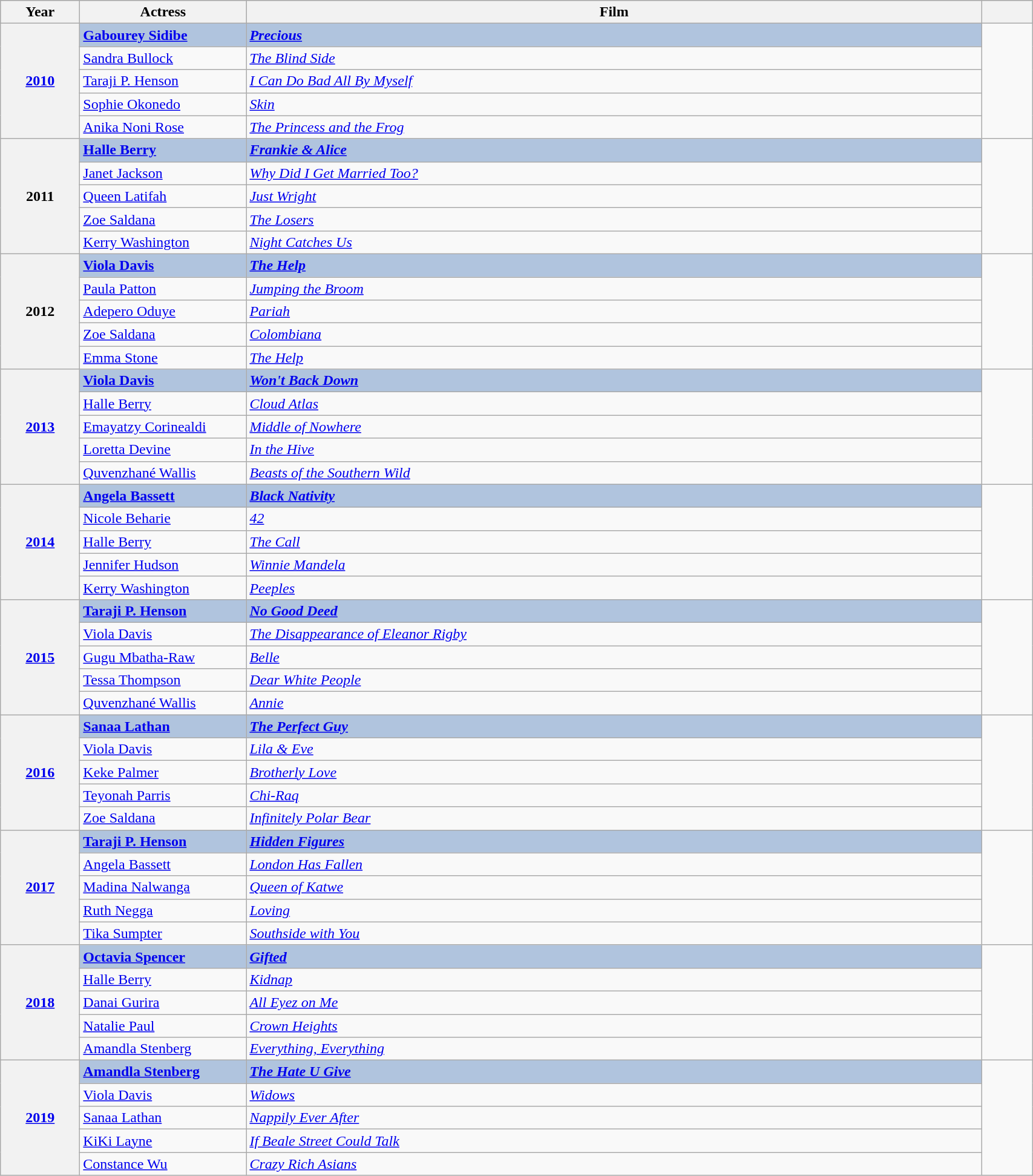<table class="wikitable" style="width:90%;">
<tr style="background:#bebebe;">
<th scope="col" style="width:5em;">Year</th>
<th scope="col" style="width:11em;">Actress</th>
<th scope="col">Film</th>
<th scope="col" style="width:3em;"></th>
</tr>
<tr>
<th scope="row" rowspan="5"><a href='#'>2010</a></th>
<td style="background:#B0C4DE; font-weight:bold;"><a href='#'>Gabourey Sidibe</a></td>
<td style="background:#B0C4DE; font-weight:bold;"><em><a href='#'>Precious</a></em></td>
<td rowspan="5" style="text-align:center;"></td>
</tr>
<tr>
<td><a href='#'>Sandra Bullock</a></td>
<td><em><a href='#'>The Blind Side</a></em></td>
</tr>
<tr>
<td><a href='#'>Taraji P. Henson</a></td>
<td><em><a href='#'>I Can Do Bad All By Myself</a></em></td>
</tr>
<tr>
<td><a href='#'>Sophie Okonedo</a></td>
<td><em><a href='#'>Skin</a></em></td>
</tr>
<tr>
<td><a href='#'>Anika Noni Rose</a></td>
<td><em><a href='#'>The Princess and the Frog</a></em></td>
</tr>
<tr>
<th scope="row" rowspan="5">2011</th>
<td style="background:#B0C4DE; font-weight:bold;"><a href='#'>Halle Berry</a></td>
<td style="background:#B0C4DE; font-weight:bold;"><em><a href='#'>Frankie & Alice</a></em></td>
<td rowspan="5" style="text-align:center;"></td>
</tr>
<tr>
<td><a href='#'>Janet Jackson</a></td>
<td><em><a href='#'>Why Did I Get Married Too?</a></em></td>
</tr>
<tr>
<td><a href='#'>Queen Latifah</a></td>
<td><em><a href='#'>Just Wright</a></em></td>
</tr>
<tr>
<td><a href='#'>Zoe Saldana</a></td>
<td><em><a href='#'>The Losers</a></em></td>
</tr>
<tr>
<td><a href='#'>Kerry Washington</a></td>
<td><em><a href='#'>Night Catches Us</a></em></td>
</tr>
<tr>
<th scope="row" rowspan="5">2012</th>
<td style="background:#B0C4DE; font-weight:bold;"><a href='#'>Viola Davis</a></td>
<td style="background:#B0C4DE; font-weight:bold;"><em><a href='#'>The Help</a></em></td>
<td rowspan="5" style="text-align:center;"></td>
</tr>
<tr>
<td><a href='#'>Paula Patton</a></td>
<td><em><a href='#'>Jumping the Broom</a></em></td>
</tr>
<tr>
<td><a href='#'>Adepero Oduye</a></td>
<td><em><a href='#'>Pariah</a></em></td>
</tr>
<tr>
<td><a href='#'>Zoe Saldana</a></td>
<td><em><a href='#'>Colombiana</a></em></td>
</tr>
<tr>
<td><a href='#'>Emma Stone</a></td>
<td><em><a href='#'>The Help</a></em></td>
</tr>
<tr>
<th scope="row" rowspan="5"><a href='#'>2013</a></th>
<td style="background:#B0C4DE; font-weight:bold;"><a href='#'>Viola Davis</a></td>
<td style="background:#B0C4DE; font-weight:bold;"><em><a href='#'>Won't Back Down</a></em></td>
<td rowspan="5" style="text-align:center;"></td>
</tr>
<tr>
<td><a href='#'>Halle Berry</a></td>
<td><em><a href='#'>Cloud Atlas</a></em></td>
</tr>
<tr>
<td><a href='#'>Emayatzy Corinealdi</a></td>
<td><em><a href='#'>Middle of Nowhere</a></em></td>
</tr>
<tr>
<td><a href='#'>Loretta Devine</a></td>
<td><em><a href='#'>In the Hive</a></em></td>
</tr>
<tr>
<td><a href='#'>Quvenzhané Wallis</a></td>
<td><em><a href='#'>Beasts of the Southern Wild</a></em></td>
</tr>
<tr>
<th scope="row" rowspan="5"><a href='#'>2014</a></th>
<td style="background:#B0C4DE; font-weight:bold;"><a href='#'>Angela Bassett</a></td>
<td style="background:#B0C4DE; font-weight:bold;"><em><a href='#'>Black Nativity</a></em></td>
<td rowspan="5" style="text-align:center;"></td>
</tr>
<tr>
<td><a href='#'>Nicole Beharie</a></td>
<td><em><a href='#'>42</a></em></td>
</tr>
<tr>
<td><a href='#'>Halle Berry</a></td>
<td><em><a href='#'>The Call</a></em></td>
</tr>
<tr>
<td><a href='#'>Jennifer Hudson</a></td>
<td><em><a href='#'>Winnie Mandela</a></em></td>
</tr>
<tr>
<td><a href='#'>Kerry Washington</a></td>
<td><em><a href='#'>Peeples</a></em></td>
</tr>
<tr>
<th scope="row" rowspan="5"><a href='#'>2015</a></th>
<td style="background:#B0C4DE; font-weight:bold;"><a href='#'>Taraji P. Henson</a></td>
<td style="background:#B0C4DE; font-weight:bold;"><em><a href='#'>No Good Deed</a></em></td>
<td rowspan="5" style="text-align:center;"></td>
</tr>
<tr>
<td><a href='#'>Viola Davis</a></td>
<td><em><a href='#'>The Disappearance of Eleanor Rigby</a></em></td>
</tr>
<tr>
<td><a href='#'>Gugu Mbatha-Raw</a></td>
<td><em><a href='#'>Belle</a></em></td>
</tr>
<tr>
<td><a href='#'>Tessa Thompson</a></td>
<td><em><a href='#'>Dear White People</a></em></td>
</tr>
<tr>
<td><a href='#'>Quvenzhané Wallis</a></td>
<td><em><a href='#'>Annie</a></em></td>
</tr>
<tr>
<th scope="row" rowspan="5"><a href='#'>2016</a></th>
<td style="background:#B0C4DE; font-weight:bold;"><a href='#'>Sanaa Lathan</a></td>
<td style="background:#B0C4DE; font-weight:bold;"><em><a href='#'>The Perfect Guy</a></em></td>
<td rowspan="5" style="text-align:center;"></td>
</tr>
<tr>
<td><a href='#'>Viola Davis</a></td>
<td><em><a href='#'>Lila & Eve</a></em></td>
</tr>
<tr>
<td><a href='#'>Keke Palmer</a></td>
<td><em><a href='#'>Brotherly Love</a></em></td>
</tr>
<tr>
<td><a href='#'>Teyonah Parris</a></td>
<td><em><a href='#'>Chi-Raq</a></em></td>
</tr>
<tr>
<td><a href='#'>Zoe Saldana</a></td>
<td><em><a href='#'>Infinitely Polar Bear</a></em></td>
</tr>
<tr>
<th scope="row" rowspan="5"><a href='#'>2017</a></th>
<td style="background:#B0C4DE; font-weight:bold;"><a href='#'>Taraji P. Henson</a></td>
<td style="background:#B0C4DE; font-weight:bold;"><em><a href='#'>Hidden Figures</a></em></td>
<td rowspan="5" style="text-align:center;"></td>
</tr>
<tr>
<td><a href='#'>Angela Bassett</a></td>
<td><em><a href='#'>London Has Fallen</a></em></td>
</tr>
<tr>
<td><a href='#'>Madina Nalwanga</a></td>
<td><em><a href='#'>Queen of Katwe</a></em></td>
</tr>
<tr>
<td><a href='#'>Ruth Negga</a></td>
<td><em><a href='#'>Loving</a></em></td>
</tr>
<tr>
<td><a href='#'>Tika Sumpter</a></td>
<td><em><a href='#'>Southside with You</a></em></td>
</tr>
<tr>
<th scope="row" rowspan="5"><a href='#'>2018</a></th>
<td style="background:#B0C4DE; font-weight:bold;"><a href='#'>Octavia Spencer</a></td>
<td style="background:#B0C4DE; font-weight:bold;"><em><a href='#'>Gifted</a></em></td>
<td rowspan="5" style="text-align:center;"></td>
</tr>
<tr>
<td><a href='#'>Halle Berry</a></td>
<td><em><a href='#'>Kidnap</a></em></td>
</tr>
<tr>
<td><a href='#'>Danai Gurira</a></td>
<td><em><a href='#'>All Eyez on Me</a></em></td>
</tr>
<tr>
<td><a href='#'>Natalie Paul</a></td>
<td><em><a href='#'>Crown Heights</a></em></td>
</tr>
<tr>
<td><a href='#'>Amandla Stenberg</a></td>
<td><em><a href='#'>Everything, Everything</a></em></td>
</tr>
<tr>
<th scope="row" rowspan="5"><a href='#'>2019</a></th>
<td style="background:#B0C4DE; font-weight:bold;"><a href='#'>Amandla Stenberg</a></td>
<td style="background:#B0C4DE; font-weight:bold;"><em><a href='#'>The Hate U Give</a></em></td>
<td rowspan="5"></td>
</tr>
<tr>
<td><a href='#'>Viola Davis</a></td>
<td><em><a href='#'>Widows</a></em></td>
</tr>
<tr>
<td><a href='#'>Sanaa Lathan</a></td>
<td><em><a href='#'>Nappily Ever After</a></em></td>
</tr>
<tr>
<td><a href='#'>KiKi Layne</a></td>
<td><em><a href='#'>If Beale Street Could Talk</a></em></td>
</tr>
<tr>
<td><a href='#'>Constance Wu</a></td>
<td><em><a href='#'>Crazy Rich Asians</a></em></td>
</tr>
</table>
